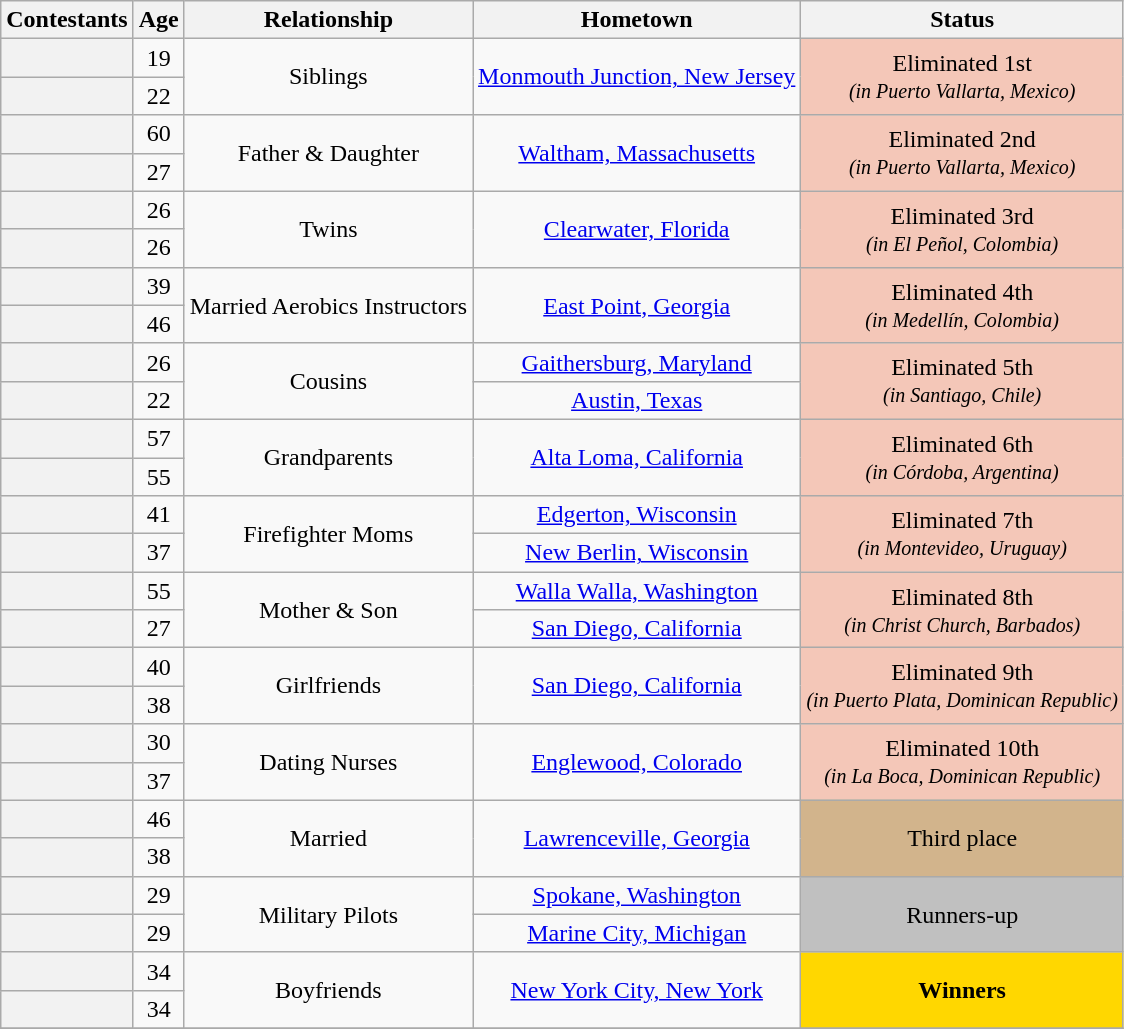<table class="wikitable sortable" style="text-align:center;">
<tr>
<th scope="col">Contestants</th>
<th scope="col">Age</th>
<th class="unsortable" scope="col">Relationship</th>
<th scope="col" class="unsortable">Hometown</th>
<th scope="col">Status</th>
</tr>
<tr>
<th scope="row"></th>
<td>19</td>
<td rowspan="2">Siblings</td>
<td rowspan="2"><a href='#'>Monmouth Junction, New Jersey</a></td>
<td rowspan="2" style="background:#f4c7b8">Eliminated 1st<br><small><em>(in Puerto Vallarta, Mexico)</em></small></td>
</tr>
<tr>
<th scope="row"></th>
<td>22</td>
</tr>
<tr>
<th scope="row"></th>
<td>60</td>
<td rowspan="2">Father & Daughter</td>
<td rowspan="2"><a href='#'>Waltham, Massachusetts</a></td>
<td rowspan="2" style="background:#f4c7b8">Eliminated 2nd<br><small><em>(in Puerto Vallarta, Mexico)</em></small></td>
</tr>
<tr>
<th scope="row"></th>
<td>27</td>
</tr>
<tr>
<th scope="row"></th>
<td>26</td>
<td rowspan="2">Twins</td>
<td rowspan="2"><a href='#'>Clearwater, Florida</a></td>
<td rowspan="2" style="background:#f4c7b8">Eliminated 3rd<br><small><em>(in El Peñol, Colombia)</em></small></td>
</tr>
<tr>
<th scope="row"></th>
<td>26</td>
</tr>
<tr>
<th scope="row"></th>
<td>39</td>
<td rowspan="2">Married Aerobics Instructors</td>
<td rowspan="2"><a href='#'>East Point, Georgia</a></td>
<td rowspan="2" style="background:#f4c7b8">Eliminated 4th<br><small><em>(in Medellín, Colombia)</em></small></td>
</tr>
<tr>
<th scope="row"></th>
<td>46</td>
</tr>
<tr>
<th scope="row"></th>
<td>26</td>
<td rowspan="2">Cousins</td>
<td><a href='#'>Gaithersburg, Maryland</a></td>
<td rowspan="2" style="background:#f4c7b8">Eliminated 5th<br><small><em>(in Santiago, Chile)</em></small></td>
</tr>
<tr>
<th scope="row"></th>
<td>22</td>
<td><a href='#'>Austin, Texas</a></td>
</tr>
<tr>
<th scope="row"></th>
<td>57</td>
<td rowspan="2">Grandparents</td>
<td rowspan="2"><a href='#'>Alta Loma, California</a></td>
<td rowspan="2" style="background:#f4c7b8">Eliminated 6th<br><small><em>(in Córdoba, Argentina)</em></small></td>
</tr>
<tr>
<th scope="row"></th>
<td>55</td>
</tr>
<tr>
<th scope="row"></th>
<td>41</td>
<td rowspan="2">Firefighter Moms</td>
<td><a href='#'>Edgerton, Wisconsin</a></td>
<td rowspan="2" style="background:#f4c7b8">Eliminated 7th<br><small><em>(in Montevideo, Uruguay)</em></small></td>
</tr>
<tr>
<th scope="row"></th>
<td>37</td>
<td><a href='#'>New Berlin, Wisconsin</a></td>
</tr>
<tr>
<th scope="row"></th>
<td>55</td>
<td rowspan="2">Mother & Son</td>
<td><a href='#'>Walla Walla, Washington</a></td>
<td rowspan="2" style="background:#f4c7b8">Eliminated 8th<br><small><em>(in Christ Church, Barbados)</em></small></td>
</tr>
<tr>
<th scope="row"></th>
<td>27</td>
<td><a href='#'>San Diego, California</a></td>
</tr>
<tr>
<th scope="row"></th>
<td>40</td>
<td rowspan="2">Girlfriends</td>
<td rowspan="2"><a href='#'>San Diego, California</a></td>
<td rowspan="2" style="background:#f4c7b8">Eliminated 9th<br><small><em>(in Puerto Plata, Dominican Republic)</em></small></td>
</tr>
<tr>
<th scope="row"></th>
<td>38</td>
</tr>
<tr>
<th scope="row"></th>
<td>30</td>
<td rowspan="2">Dating Nurses</td>
<td rowspan="2"><a href='#'>Englewood, Colorado</a></td>
<td rowspan="2" style="background:#f4c7b8">Eliminated 10th<br><small><em>(in La Boca, Dominican Republic)</em></small></td>
</tr>
<tr>
<th scope="row"></th>
<td>37</td>
</tr>
<tr>
<th scope="row"></th>
<td>46</td>
<td rowspan="2">Married</td>
<td rowspan="2"><a href='#'>Lawrenceville, Georgia</a></td>
<td rowspan="2" bgcolor="tan">Third place</td>
</tr>
<tr>
<th scope="row"></th>
<td>38</td>
</tr>
<tr>
<th scope="row"></th>
<td>29</td>
<td rowspan="2">Military Pilots</td>
<td><a href='#'>Spokane, Washington</a></td>
<td rowspan="2" bgcolor="silver">Runners-up</td>
</tr>
<tr>
<th scope="row"></th>
<td>29</td>
<td><a href='#'>Marine City, Michigan</a></td>
</tr>
<tr>
<th scope="row"></th>
<td>34</td>
<td rowspan="2">Boyfriends</td>
<td rowspan="2"><a href='#'>New York City, New York</a></td>
<td rowspan="2" bgcolor="gold"><strong>Winners</strong></td>
</tr>
<tr>
<th scope="row"></th>
<td>34</td>
</tr>
<tr>
</tr>
</table>
